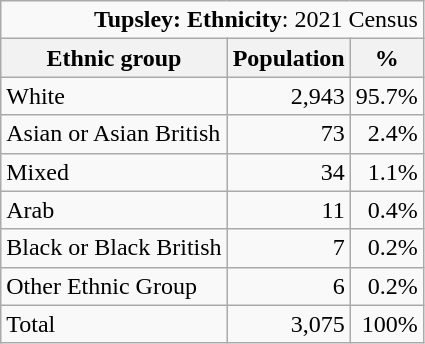<table class="wikitable">
<tr>
<td colspan="14" style="text-align:right;"><strong>Tupsley: Ethnicity</strong>: 2021 Census</td>
</tr>
<tr>
<th>Ethnic group</th>
<th>Population</th>
<th>%</th>
</tr>
<tr>
<td>White</td>
<td style="text-align:right;">2,943</td>
<td style="text-align:right;">95.7%</td>
</tr>
<tr>
<td>Asian or Asian British</td>
<td style="text-align:right;">73</td>
<td style="text-align:right;">2.4%</td>
</tr>
<tr>
<td>Mixed</td>
<td style="text-align:right;">34</td>
<td style="text-align:right;">1.1%</td>
</tr>
<tr>
<td>Arab</td>
<td style="text-align:right;">11</td>
<td style="text-align:right;">0.4%</td>
</tr>
<tr>
<td>Black or Black British</td>
<td style="text-align:right;">7</td>
<td style="text-align:right;">0.2%</td>
</tr>
<tr>
<td>Other Ethnic Group</td>
<td style="text-align:right;">6</td>
<td style="text-align:right;">0.2%</td>
</tr>
<tr>
<td>Total</td>
<td style="text-align:right;">3,075</td>
<td style="text-align:right;">100%</td>
</tr>
</table>
